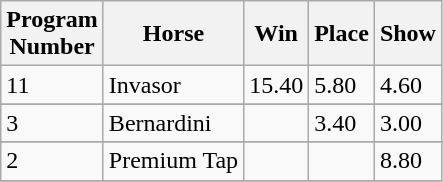<table class="wikitable">
<tr>
<th>Program<br>Number</th>
<th>Horse</th>
<th>Win</th>
<th>Place</th>
<th>Show</th>
</tr>
<tr>
<td>11</td>
<td>Invasor</td>
<td>15.40</td>
<td>5.80</td>
<td>4.60</td>
</tr>
<tr>
</tr>
<tr>
<td>3</td>
<td>Bernardini</td>
<td></td>
<td>3.40</td>
<td>3.00</td>
</tr>
<tr>
</tr>
<tr>
<td>2</td>
<td>Premium Tap</td>
<td></td>
<td></td>
<td>8.80</td>
</tr>
<tr>
</tr>
</table>
